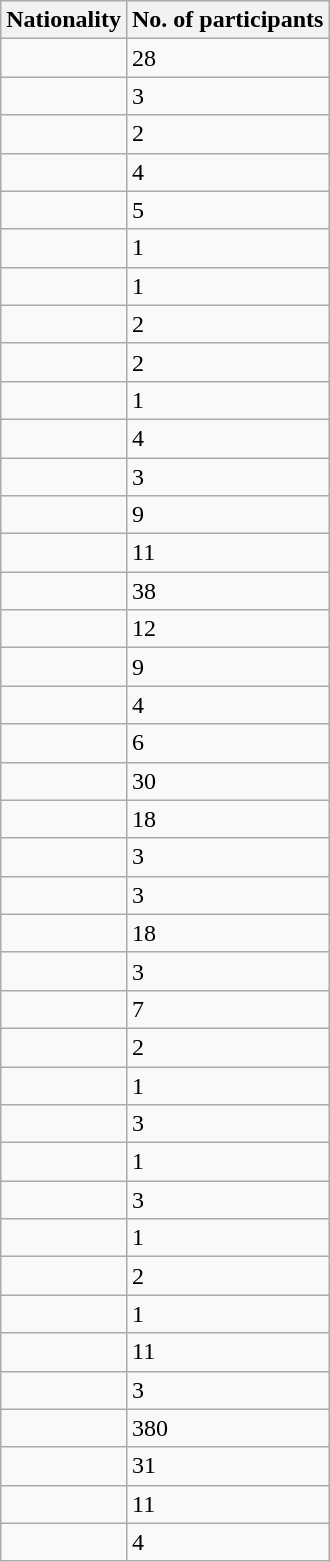<table class="wikitable sortable collapsible collapsed">
<tr>
<th>Nationality</th>
<th>No. of participants</th>
</tr>
<tr>
<td></td>
<td>28</td>
</tr>
<tr>
<td></td>
<td>3</td>
</tr>
<tr>
<td></td>
<td>2</td>
</tr>
<tr>
<td></td>
<td>4</td>
</tr>
<tr>
<td></td>
<td>5</td>
</tr>
<tr>
<td></td>
<td>1</td>
</tr>
<tr>
<td></td>
<td>1</td>
</tr>
<tr>
<td></td>
<td>2</td>
</tr>
<tr>
<td></td>
<td>2</td>
</tr>
<tr>
<td></td>
<td>1</td>
</tr>
<tr>
<td></td>
<td>4</td>
</tr>
<tr>
<td></td>
<td>3</td>
</tr>
<tr>
<td></td>
<td>9</td>
</tr>
<tr>
<td></td>
<td>11</td>
</tr>
<tr>
<td></td>
<td>38</td>
</tr>
<tr>
<td></td>
<td>12</td>
</tr>
<tr>
<td></td>
<td>9</td>
</tr>
<tr>
<td></td>
<td>4</td>
</tr>
<tr>
<td></td>
<td>6</td>
</tr>
<tr>
<td></td>
<td>30</td>
</tr>
<tr>
<td></td>
<td>18</td>
</tr>
<tr>
<td></td>
<td>3</td>
</tr>
<tr>
<td></td>
<td>3</td>
</tr>
<tr>
<td></td>
<td>18</td>
</tr>
<tr>
<td></td>
<td>3</td>
</tr>
<tr>
<td></td>
<td>7</td>
</tr>
<tr>
<td></td>
<td>2</td>
</tr>
<tr>
<td></td>
<td>1</td>
</tr>
<tr>
<td></td>
<td>3</td>
</tr>
<tr>
<td></td>
<td>1</td>
</tr>
<tr>
<td></td>
<td>3</td>
</tr>
<tr>
<td></td>
<td>1</td>
</tr>
<tr>
<td></td>
<td>2</td>
</tr>
<tr>
<td></td>
<td>1</td>
</tr>
<tr>
<td></td>
<td>11</td>
</tr>
<tr>
<td></td>
<td>3</td>
</tr>
<tr>
<td></td>
<td>380</td>
</tr>
<tr>
<td></td>
<td>31</td>
</tr>
<tr>
<td></td>
<td>11</td>
</tr>
<tr>
<td></td>
<td>4</td>
</tr>
</table>
